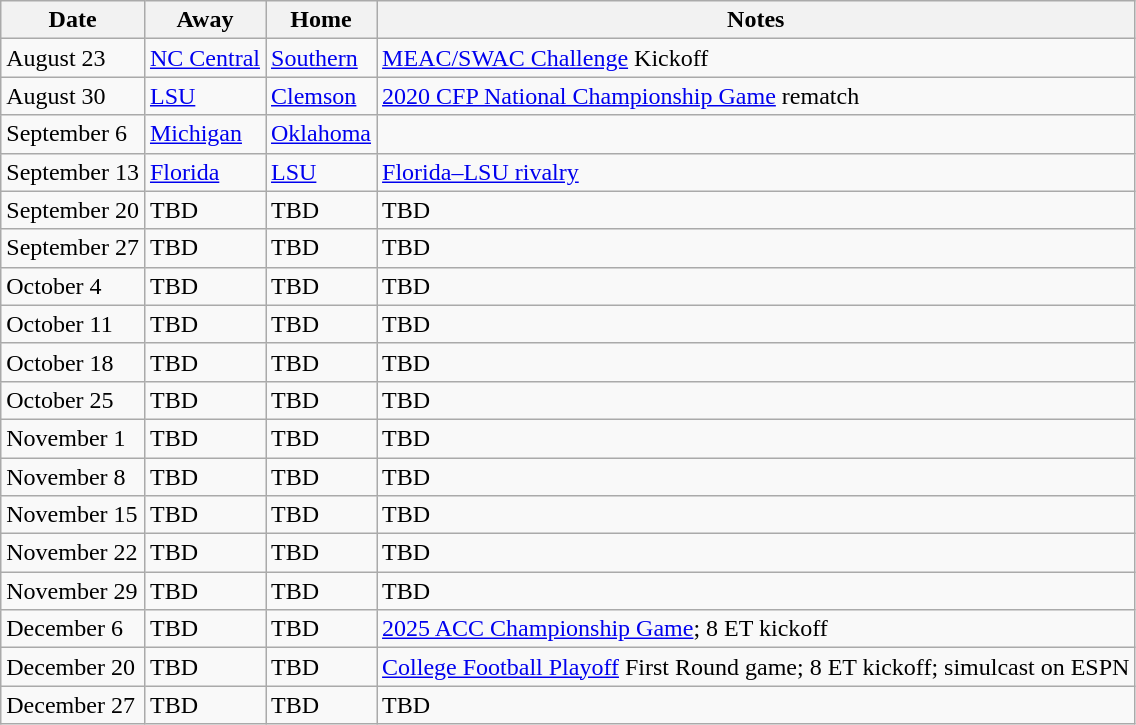<table class="wikitable sortable">
<tr>
<th>Date</th>
<th>Away</th>
<th>Home</th>
<th>Notes</th>
</tr>
<tr>
<td>August 23</td>
<td><a href='#'>NC Central</a></td>
<td><a href='#'>Southern</a></td>
<td><a href='#'>MEAC/SWAC Challenge</a> Kickoff</td>
</tr>
<tr>
<td>August 30</td>
<td><a href='#'>LSU</a></td>
<td><a href='#'>Clemson</a></td>
<td><a href='#'>2020 CFP National Championship Game</a> rematch</td>
</tr>
<tr>
<td>September 6</td>
<td><a href='#'>Michigan</a></td>
<td><a href='#'>Oklahoma</a></td>
<td></td>
</tr>
<tr>
<td>September 13</td>
<td><a href='#'>Florida</a></td>
<td><a href='#'>LSU</a></td>
<td><a href='#'>Florida–LSU rivalry</a></td>
</tr>
<tr>
<td>September 20</td>
<td>TBD</td>
<td>TBD</td>
<td>TBD</td>
</tr>
<tr>
<td>September 27</td>
<td>TBD</td>
<td>TBD</td>
<td>TBD</td>
</tr>
<tr>
<td>October 4</td>
<td>TBD</td>
<td>TBD</td>
<td>TBD</td>
</tr>
<tr>
<td>October 11</td>
<td>TBD</td>
<td>TBD</td>
<td>TBD</td>
</tr>
<tr>
<td>October 18</td>
<td>TBD</td>
<td>TBD</td>
<td>TBD</td>
</tr>
<tr>
<td>October 25</td>
<td>TBD</td>
<td>TBD</td>
<td>TBD</td>
</tr>
<tr>
<td>November 1</td>
<td>TBD</td>
<td>TBD</td>
<td>TBD</td>
</tr>
<tr>
<td>November 8</td>
<td>TBD</td>
<td>TBD</td>
<td>TBD</td>
</tr>
<tr>
<td>November 15</td>
<td>TBD</td>
<td>TBD</td>
<td>TBD</td>
</tr>
<tr>
<td>November 22</td>
<td>TBD</td>
<td>TBD</td>
<td>TBD</td>
</tr>
<tr>
<td>November 29</td>
<td>TBD</td>
<td>TBD</td>
<td>TBD</td>
</tr>
<tr>
<td>December 6</td>
<td>TBD</td>
<td>TBD</td>
<td><a href='#'>2025 ACC Championship Game</a>; 8 ET kickoff</td>
</tr>
<tr>
<td>December 20</td>
<td>TBD</td>
<td>TBD</td>
<td><a href='#'>College Football Playoff</a> First Round game; 8 ET kickoff; simulcast on ESPN</td>
</tr>
<tr>
<td>December 27</td>
<td>TBD</td>
<td>TBD</td>
<td>TBD</td>
</tr>
</table>
